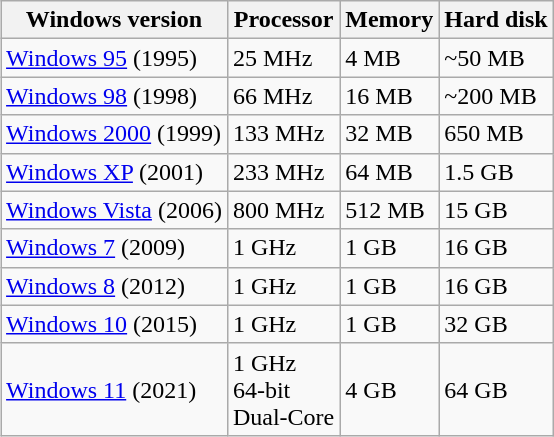<table class="wikitable" style="float: right">
<tr>
<th>Windows version</th>
<th>Processor</th>
<th>Memory</th>
<th>Hard disk</th>
</tr>
<tr>
<td><a href='#'>Windows 95</a> (1995)</td>
<td>25 MHz</td>
<td>4 MB</td>
<td>~50 MB</td>
</tr>
<tr>
<td><a href='#'>Windows 98</a> (1998)</td>
<td>66 MHz</td>
<td>16 MB</td>
<td>~200 MB</td>
</tr>
<tr>
<td><a href='#'>Windows 2000</a> (1999)</td>
<td>133 MHz</td>
<td>32 MB</td>
<td>650 MB</td>
</tr>
<tr>
<td><a href='#'>Windows XP</a> (2001)</td>
<td>233 MHz</td>
<td>64 MB</td>
<td>1.5 GB</td>
</tr>
<tr>
<td><a href='#'>Windows Vista</a> (2006)</td>
<td>800 MHz</td>
<td>512 MB</td>
<td>15 GB</td>
</tr>
<tr>
<td><a href='#'>Windows 7</a> (2009)</td>
<td>1 GHz</td>
<td>1 GB</td>
<td>16 GB</td>
</tr>
<tr>
<td><a href='#'>Windows 8</a> (2012)</td>
<td>1 GHz</td>
<td>1 GB</td>
<td>16 GB</td>
</tr>
<tr>
<td><a href='#'>Windows 10</a> (2015)</td>
<td>1 GHz</td>
<td>1 GB</td>
<td>32 GB</td>
</tr>
<tr>
<td><a href='#'>Windows 11</a> (2021)</td>
<td>1 GHz<br>64-bit<br>Dual-Core</td>
<td>4 GB</td>
<td>64 GB</td>
</tr>
</table>
